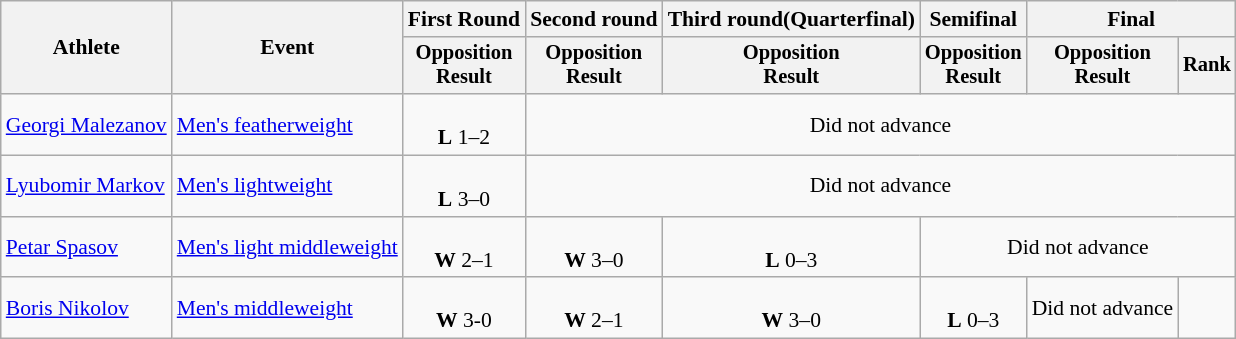<table class="wikitable" style="font-size:90%">
<tr>
<th rowspan="2">Athlete</th>
<th rowspan="2">Event</th>
<th>First Round</th>
<th>Second round</th>
<th>Third round(Quarterfinal)</th>
<th>Semifinal</th>
<th colspan=2>Final</th>
</tr>
<tr style="font-size:95%">
<th>Opposition<br>Result</th>
<th>Opposition<br>Result</th>
<th>Opposition<br>Result</th>
<th>Opposition<br>Result</th>
<th>Opposition<br>Result</th>
<th>Rank</th>
</tr>
<tr align="center">
<td align=left><a href='#'>Georgi Malezanov</a></td>
<td align=left><a href='#'>Men's featherweight</a></td>
<td><br><strong>L</strong> 1–2</td>
<td colspan=5>Did not advance</td>
</tr>
<tr align="center">
<td align=left><a href='#'>Lyubomir Markov</a></td>
<td align=left><a href='#'>Men's lightweight</a></td>
<td><br><strong>L</strong> 3–0</td>
<td colspan=5>Did not advance</td>
</tr>
<tr align="center">
<td align=left><a href='#'>Petar Spasov</a></td>
<td align=left><a href='#'>Men's light middleweight</a></td>
<td><br><strong>W</strong> 2–1</td>
<td><br><strong>W</strong> 3–0</td>
<td><br><strong>L</strong> 0–3</td>
<td colspan=4>Did not advance</td>
</tr>
<tr align="center">
<td align=left><a href='#'>Boris Nikolov</a></td>
<td align=left><a href='#'>Men's middleweight</a></td>
<td><br><strong>W</strong> 3-0</td>
<td><br><strong>W</strong> 2–1</td>
<td><br><strong>W</strong> 3–0</td>
<td><br><strong>L</strong> 0–3</td>
<td>Did not advance</td>
<td></td>
</tr>
</table>
